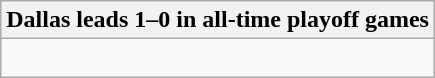<table class="wikitable collapsible collapsed">
<tr>
<th>Dallas leads 1–0 in all-time playoff games</th>
</tr>
<tr>
<td><br></td>
</tr>
</table>
